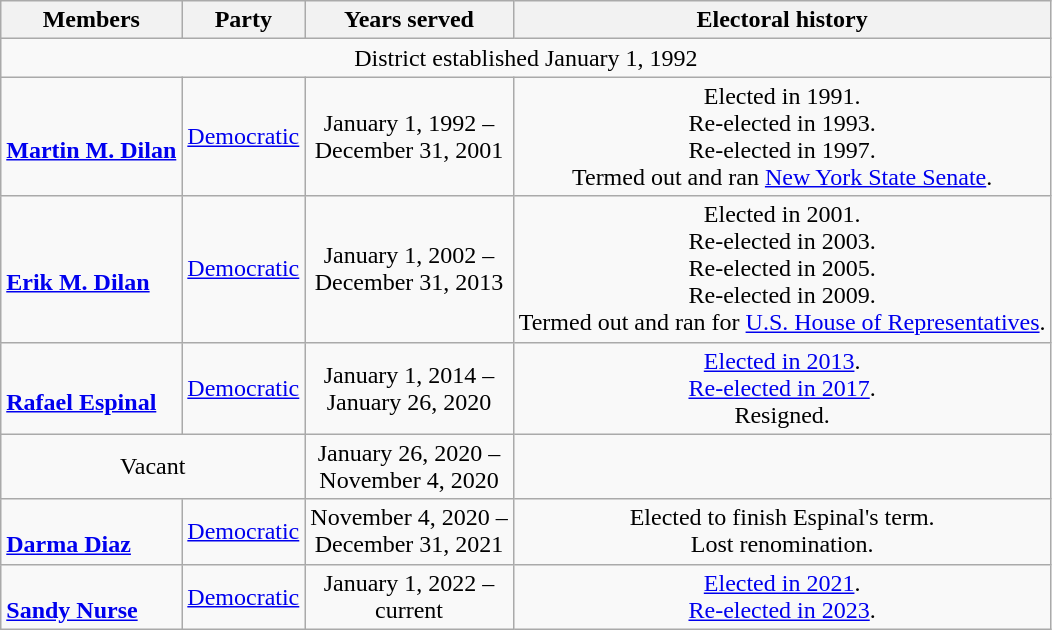<table class=wikitable style="text-align:center">
<tr>
<th>Members</th>
<th>Party</th>
<th>Years served</th>
<th>Electoral history</th>
</tr>
<tr>
<td colspan=5>District established January 1, 1992</td>
</tr>
<tr>
<td align=left><br><strong><a href='#'>Martin M. Dilan</a></strong><br></td>
<td><a href='#'>Democratic</a></td>
<td>January 1, 1992 – <br> December 31, 2001</td>
<td>Elected in 1991. <br> Re-elected in 1993. <br> Re-elected in 1997. <br> Termed out and ran <a href='#'>New York State Senate</a>.</td>
</tr>
<tr>
<td align=left><br><strong><a href='#'>Erik M. Dilan</a></strong><br></td>
<td><a href='#'>Democratic</a></td>
<td>January 1, 2002 – <br> December 31, 2013</td>
<td>Elected in 2001. <br> Re-elected in 2003. <br> Re-elected in 2005. <br> Re-elected in 2009. <br> Termed out and ran for <a href='#'>U.S. House of Representatives</a>.</td>
</tr>
<tr>
<td align=left><br><strong><a href='#'>Rafael Espinal</a></strong><br></td>
<td><a href='#'>Democratic</a></td>
<td>January 1, 2014 – <br> January 26, 2020</td>
<td><a href='#'>Elected in 2013</a>. <br> <a href='#'>Re-elected in 2017</a>. <br> Resigned.</td>
</tr>
<tr>
<td colspan=2>Vacant</td>
<td>January 26, 2020 – <br> November 4, 2020</td>
<td></td>
</tr>
<tr>
<td align=left><br><strong><a href='#'>Darma Diaz</a></strong><br></td>
<td><a href='#'>Democratic</a></td>
<td>November 4, 2020 – <br> December 31, 2021</td>
<td>Elected to finish Espinal's term. <br> Lost renomination.</td>
</tr>
<tr>
<td align=left><br><strong><a href='#'>Sandy Nurse</a></strong><br></td>
<td><a href='#'>Democratic</a></td>
<td>January 1, 2022 – <br> current</td>
<td><a href='#'>Elected in 2021</a>. <br> <a href='#'>Re-elected in 2023</a>.</td>
</tr>
</table>
